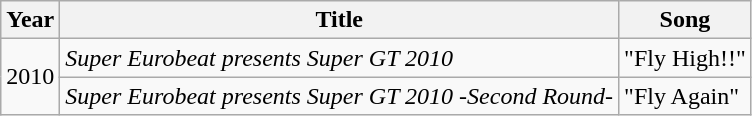<table class="wikitable">
<tr>
<th>Year</th>
<th>Title</th>
<th>Song</th>
</tr>
<tr>
<td rowspan="2">2010</td>
<td><em>Super Eurobeat presents Super GT 2010</em></td>
<td>"Fly High!!"</td>
</tr>
<tr>
<td><em>Super Eurobeat presents Super GT 2010 -Second Round-</em></td>
<td>"Fly Again"</td>
</tr>
</table>
